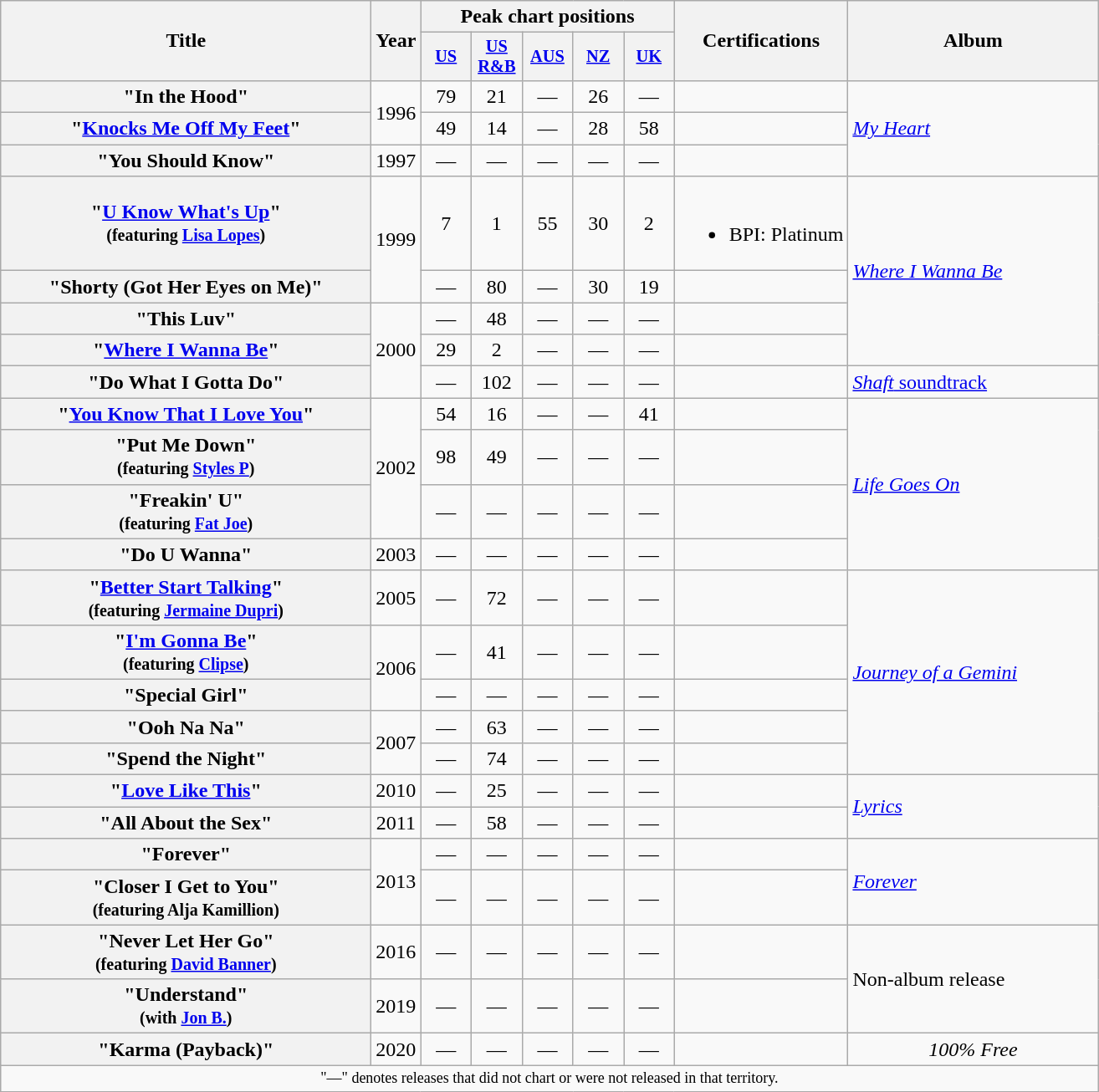<table class="wikitable plainrowheaders" style="text-align:center;">
<tr>
<th scope="col" rowspan="2" style="width:18em;">Title</th>
<th scope="col" rowspan="2">Year</th>
<th scope="col" colspan="5">Peak chart positions</th>
<th scope="col" rowspan="2">Certifications</th>
<th scope="col" rowspan="2" style="width:12em;">Album</th>
</tr>
<tr>
<th scope="col" style="width:2.5em;font-size:85%;"><a href='#'>US</a><br></th>
<th scope="col" style="width:2.5em;font-size:85%;"><a href='#'>US R&B</a><br></th>
<th scope="col" style="width:2.5em;font-size:85%;"><a href='#'>AUS</a><br></th>
<th scope="col" style="width:2.5em;font-size:85%;"><a href='#'>NZ</a><br></th>
<th scope="col" style="width:2.5em;font-size:85%;"><a href='#'>UK</a><br></th>
</tr>
<tr>
<th scope="row">"In the Hood"</th>
<td style="text-align:center;" rowspan="2">1996</td>
<td style="text-align:center;">79</td>
<td style="text-align:center;">21</td>
<td style="text-align:center;">—</td>
<td style="text-align:center;">26</td>
<td style="text-align:center;">—</td>
<td></td>
<td style="text-align:left;" rowspan="3"><em><a href='#'>My Heart</a></em></td>
</tr>
<tr>
<th scope="row">"<a href='#'>Knocks Me Off My Feet</a>"</th>
<td style="text-align:center;">49</td>
<td style="text-align:center;">14</td>
<td style="text-align:center;">—</td>
<td style="text-align:center;">28</td>
<td style="text-align:center;">58</td>
<td></td>
</tr>
<tr>
<th scope="row">"You Should Know"</th>
<td style="text-align:center;" rownspan="1">1997</td>
<td style="text-align:center;">—</td>
<td style="text-align:center;">—</td>
<td style="text-align:center;">—</td>
<td style="text-align:center;">—</td>
<td style="text-align:center;">—</td>
<td></td>
</tr>
<tr>
<th scope="row">"<a href='#'>U Know What's Up</a>" <br> <small>(featuring <a href='#'>Lisa Lopes</a>)</small></th>
<td style="text-align:center;"  rowspan="2">1999</td>
<td style="text-align:center;">7</td>
<td style="text-align:center;">1</td>
<td style="text-align:center;">55</td>
<td style="text-align:center;">30</td>
<td style="text-align:center;">2</td>
<td><br><ul><li>BPI: Platinum</li></ul></td>
<td style="text-align:left;" rowspan="4"><em><a href='#'>Where I Wanna Be</a></em></td>
</tr>
<tr>
<th scope="row">"Shorty (Got Her Eyes on Me)"</th>
<td style="text-align:center;">—</td>
<td style="text-align:center;">80</td>
<td style="text-align:center;">—</td>
<td style="text-align:center;">30</td>
<td style="text-align:center;">19</td>
<td></td>
</tr>
<tr>
<th scope="row">"This Luv"</th>
<td style="text-align:center;" rowspan="3">2000</td>
<td style="text-align:center;">—</td>
<td style="text-align:center;">48</td>
<td style="text-align:center;">—</td>
<td style="text-align:center;">—</td>
<td style="text-align:center;">—</td>
<td></td>
</tr>
<tr>
<th scope="row">"<a href='#'>Where I Wanna Be</a>"</th>
<td style="text-align:center;">29</td>
<td style="text-align:center;">2</td>
<td style="text-align:center;">—</td>
<td style="text-align:center;">—</td>
<td style="text-align:center;">—</td>
<td></td>
</tr>
<tr>
<th scope="row">"Do What I Gotta Do"</th>
<td style="text-align:center;">—</td>
<td style="text-align:center;">102</td>
<td style="text-align:center;">—</td>
<td style="text-align:center;">—</td>
<td style="text-align:center;">—</td>
<td></td>
<td style="text-align:left;"><a href='#'><em>Shaft</em> soundtrack</a></td>
</tr>
<tr>
<th scope="row">"<a href='#'>You Know That I Love You</a>"</th>
<td style="text-align:center;" rowspan="3">2002</td>
<td style="text-align:center;">54</td>
<td style="text-align:center;">16</td>
<td style="text-align:center;">—</td>
<td style="text-align:center;">—</td>
<td style="text-align:center;">41</td>
<td></td>
<td style="text-align:left;" rowspan="4"><em><a href='#'>Life Goes On</a></em></td>
</tr>
<tr>
<th scope="row">"Put Me Down" <br> <small>(featuring <a href='#'>Styles P</a>)</small></th>
<td style="text-align:center;">98</td>
<td style="text-align:center;">49</td>
<td style="text-align:center;">—</td>
<td style="text-align:center;">—</td>
<td style="text-align:center;">—</td>
<td></td>
</tr>
<tr>
<th scope="row">"Freakin' U" <br> <small>(featuring <a href='#'>Fat Joe</a>)</small></th>
<td style="text-align:center;">—</td>
<td style="text-align:center;">—</td>
<td style="text-align:center;">—</td>
<td style="text-align:center;">—</td>
<td style="text-align:center;">—</td>
<td></td>
</tr>
<tr>
<th scope="row">"Do U Wanna"</th>
<td style="text-align:center;">2003</td>
<td style="text-align:center;">—</td>
<td style="text-align:center;">—</td>
<td style="text-align:center;">—</td>
<td style="text-align:center;">—</td>
<td style="text-align:center;">—</td>
<td></td>
</tr>
<tr>
<th scope="row">"<a href='#'>Better Start Talking</a>" <br><small>(featuring <a href='#'>Jermaine Dupri</a>)</small></th>
<td style="text-align:center;" rowspan="1">2005</td>
<td style="text-align:center;">—</td>
<td style="text-align:center;">72</td>
<td style="text-align:center;">—</td>
<td style="text-align:center;">—</td>
<td style="text-align:center;">—</td>
<td></td>
<td style="text-align:left;" rowspan="5"><em><a href='#'>Journey of a Gemini</a></em></td>
</tr>
<tr>
<th scope="row">"<a href='#'>I'm Gonna Be</a>" <br> <small>(featuring <a href='#'>Clipse</a>)</small></th>
<td style="text-align:center;" rowspan="2">2006</td>
<td style="text-align:center;">—</td>
<td style="text-align:center;">41</td>
<td style="text-align:center;">—</td>
<td style="text-align:center;">—</td>
<td style="text-align:center;">—</td>
<td></td>
</tr>
<tr>
<th scope="row">"Special Girl"</th>
<td style="text-align:center;">—</td>
<td style="text-align:center;">—</td>
<td style="text-align:center;">—</td>
<td style="text-align:center;">—</td>
<td style="text-align:center;">—</td>
<td></td>
</tr>
<tr>
<th scope="row">"Ooh Na Na"</th>
<td style="text-align:center;" rowspan="2">2007</td>
<td style="text-align:center;">—</td>
<td style="text-align:center;">63</td>
<td style="text-align:center;">—</td>
<td style="text-align:center;">—</td>
<td style="text-align:center;">—</td>
<td></td>
</tr>
<tr>
<th scope="row">"Spend the Night"</th>
<td style="text-align:center;">—</td>
<td style="text-align:center;">74</td>
<td style="text-align:center;">—</td>
<td style="text-align:center;">—</td>
<td style="text-align:center;">—</td>
<td></td>
</tr>
<tr>
<th scope="row">"<a href='#'>Love Like This</a>"</th>
<td style="text-align:center;">2010</td>
<td style="text-align:center;">—</td>
<td style="text-align:center;">25</td>
<td style="text-align:center;">—</td>
<td style="text-align:center;">—</td>
<td style="text-align:center;">—</td>
<td></td>
<td style="text-align:left;" rowspan="2"><em><a href='#'>Lyrics</a></em></td>
</tr>
<tr>
<th scope="row">"All About the Sex"</th>
<td style="text-align:center;">2011</td>
<td style="text-align:center;">—</td>
<td style="text-align:center;">58</td>
<td style="text-align:center;">—</td>
<td style="text-align:center;">—</td>
<td style="text-align:center;">—</td>
<td></td>
</tr>
<tr>
<th scope="row">"Forever"</th>
<td style="text-align:center;" rowspan="2">2013</td>
<td style="text-align:center;">—</td>
<td style="text-align:center;">—</td>
<td style="text-align:center;">—</td>
<td style="text-align:center;">—</td>
<td style="text-align:center;">—</td>
<td></td>
<td style="text-align:left;" rowspan="2"><em><a href='#'>Forever</a></em></td>
</tr>
<tr>
<th scope="row">"Closer I Get to You" <br> <small>(featuring Alja Kamillion)</small></th>
<td style="text-align:center;">—</td>
<td style="text-align:center;">—</td>
<td style="text-align:center;">—</td>
<td style="text-align:center;">—</td>
<td style="text-align:center;">—</td>
<td></td>
</tr>
<tr>
<th scope="row">"Never Let Her Go" <br> <small>(featuring <a href='#'>David Banner</a>)</small></th>
<td style="text-align:center;" rowspan="1">2016</td>
<td style="text-align:center;">—</td>
<td style="text-align:center;">—</td>
<td style="text-align:center;">—</td>
<td style="text-align:center;">—</td>
<td style="text-align:center;">—</td>
<td></td>
<td style="text-align:left;" rowspan="2">Non-album release</td>
</tr>
<tr>
<th scope="row">"Understand"<br><small>(with <a href='#'>Jon B.</a>)</small></th>
<td style="text-align:center;" rowspan="1">2019</td>
<td style="text-align:center;">—</td>
<td style="text-align:center;">—</td>
<td style="text-align:center;">—</td>
<td style="text-align:center;">—</td>
<td style="text-align:center;">—</td>
<td></td>
</tr>
<tr>
<th scope="row">"Karma (Payback)"</th>
<td style="text-align:center;" rowspan="1">2020</td>
<td style="text-align:center;">—</td>
<td style="text-align:center;">—</td>
<td style="text-align:center;">—</td>
<td style="text-align:center;">—</td>
<td style="text-align:center;">—</td>
<td></td>
<td><em>100% Free</em></td>
</tr>
<tr>
<td colspan="9" style="text-align:center; font-size:9pt;">"—" denotes releases that did not chart or were not released in that territory.</td>
</tr>
</table>
